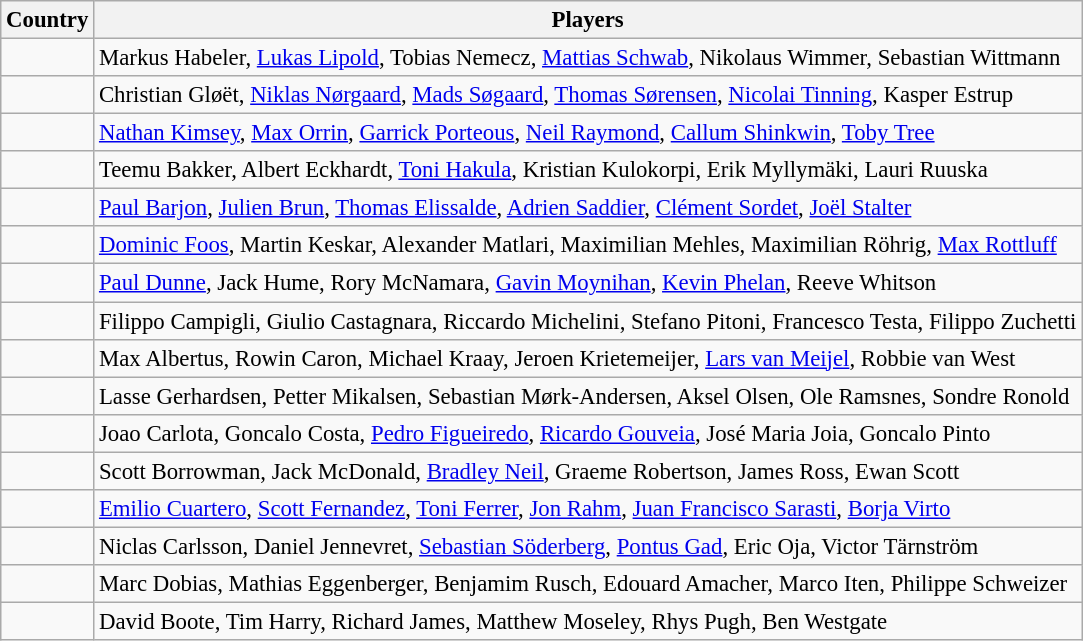<table class="wikitable" style="font-size:95%;">
<tr>
<th>Country</th>
<th>Players</th>
</tr>
<tr>
<td></td>
<td>Markus Habeler, <a href='#'>Lukas Lipold</a>, Tobias Nemecz, <a href='#'>Mattias Schwab</a>, Nikolaus Wimmer, Sebastian Wittmann</td>
</tr>
<tr>
<td></td>
<td>Christian Gløët, <a href='#'>Niklas Nørgaard</a>, <a href='#'>Mads Søgaard</a>, <a href='#'>Thomas Sørensen</a>, <a href='#'>Nicolai Tinning</a>, Kasper Estrup</td>
</tr>
<tr>
<td></td>
<td><a href='#'>Nathan Kimsey</a>, <a href='#'>Max Orrin</a>, <a href='#'>Garrick Porteous</a>, <a href='#'>Neil Raymond</a>, <a href='#'>Callum Shinkwin</a>, <a href='#'>Toby Tree</a></td>
</tr>
<tr>
<td></td>
<td>Teemu Bakker, Albert Eckhardt, <a href='#'>Toni Hakula</a>, Kristian Kulokorpi, Erik Myllymäki, Lauri Ruuska</td>
</tr>
<tr>
<td></td>
<td><a href='#'>Paul Barjon</a>, <a href='#'>Julien Brun</a>, <a href='#'>Thomas Elissalde</a>, <a href='#'>Adrien Saddier</a>, <a href='#'>Clément Sordet</a>, <a href='#'>Joël Stalter</a></td>
</tr>
<tr>
<td></td>
<td><a href='#'>Dominic Foos</a>, Martin Keskar, Alexander Matlari, Maximilian Mehles, Maximilian Röhrig, <a href='#'>Max Rottluff</a></td>
</tr>
<tr>
<td></td>
<td><a href='#'>Paul Dunne</a>, Jack Hume, Rory McNamara, <a href='#'>Gavin Moynihan</a>, <a href='#'>Kevin Phelan</a>, Reeve Whitson</td>
</tr>
<tr>
<td></td>
<td>Filippo Campigli, Giulio Castagnara, Riccardo Michelini, Stefano Pitoni, Francesco Testa, Filippo Zuchetti</td>
</tr>
<tr>
<td></td>
<td>Max Albertus, Rowin Caron, Michael Kraay, Jeroen Krietemeijer, <a href='#'>Lars van Meijel</a>, Robbie van West</td>
</tr>
<tr>
<td></td>
<td>Lasse Gerhardsen, Petter Mikalsen, Sebastian Mørk-Andersen, Aksel Olsen, Ole Ramsnes, Sondre Ronold</td>
</tr>
<tr>
<td></td>
<td>Joao Carlota, Goncalo Costa, <a href='#'>Pedro Figueiredo</a>, <a href='#'>Ricardo Gouveia</a>, José Maria Joia, Goncalo Pinto</td>
</tr>
<tr>
<td></td>
<td>Scott Borrowman, Jack McDonald, <a href='#'>Bradley Neil</a>, Graeme Robertson, James Ross, Ewan Scott</td>
</tr>
<tr>
<td></td>
<td><a href='#'>Emilio Cuartero</a>, <a href='#'>Scott Fernandez</a>, <a href='#'>Toni Ferrer</a>, <a href='#'>Jon Rahm</a>, <a href='#'>Juan Francisco Sarasti</a>, <a href='#'>Borja Virto</a></td>
</tr>
<tr>
<td></td>
<td>Niclas Carlsson, Daniel Jennevret, <a href='#'>Sebastian Söderberg</a>, <a href='#'>Pontus Gad</a>, Eric Oja, Victor Tärnström</td>
</tr>
<tr>
<td></td>
<td>Marc Dobias, Mathias Eggenberger, Benjamim Rusch, Edouard Amacher, Marco Iten, Philippe Schweizer</td>
</tr>
<tr>
<td></td>
<td>David Boote, Tim Harry, Richard James, Matthew Moseley, Rhys Pugh, Ben Westgate</td>
</tr>
</table>
